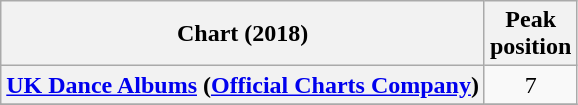<table class="wikitable sortable plainrowheaders" style="text-align:center">
<tr>
<th scope="col">Chart (2018)</th>
<th scope="col">Peak<br>position</th>
</tr>
<tr>
<th scope="row"><a href='#'>UK Dance Albums</a> (<a href='#'>Official Charts Company</a>)</th>
<td>7</td>
</tr>
<tr>
</tr>
</table>
